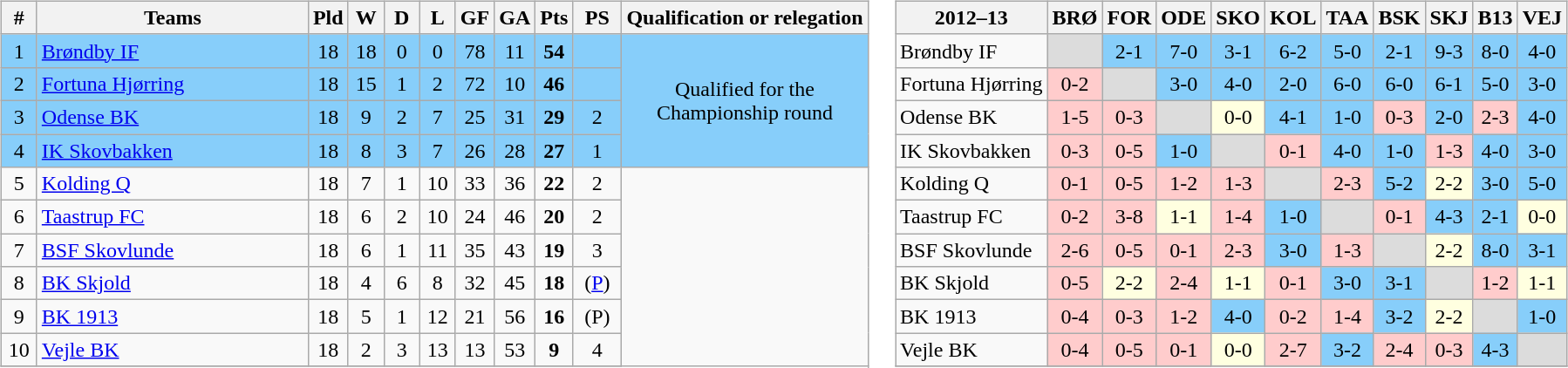<table>
<tr valign="top">
<td><br><table class="wikitable" style="text-align: center;">
<tr>
<th width=20>#</th>
<th width=200>Teams</th>
<th width=20>Pld</th>
<th width=20>W</th>
<th width=20>D</th>
<th width=20>L</th>
<th width=20>GF</th>
<th width=20>GA</th>
<th width=20>Pts</th>
<th width=30>PS</th>
<th>Qualification or relegation</th>
</tr>
<tr bgcolor=87CEFA>
<td>1</td>
<td align="left"><a href='#'>Brøndby IF</a></td>
<td>18</td>
<td>18</td>
<td>0</td>
<td>0</td>
<td>78</td>
<td>11</td>
<td><strong>54</strong></td>
<td></td>
<td rowspan=4>Qualified for the<br> Championship round</td>
</tr>
<tr bgcolor=87CEFA>
<td>2</td>
<td align="left"><a href='#'>Fortuna Hjørring</a></td>
<td>18</td>
<td>15</td>
<td>1</td>
<td>2</td>
<td>72</td>
<td>10</td>
<td><strong>46</strong></td>
<td></td>
</tr>
<tr bgcolor=87CEFA>
<td>3</td>
<td align="left"><a href='#'>Odense BK</a></td>
<td>18</td>
<td>9</td>
<td>2</td>
<td>7</td>
<td>25</td>
<td>31</td>
<td><strong>29</strong></td>
<td> 2</td>
</tr>
<tr bgcolor=87CEFA>
<td>4</td>
<td align="left"><a href='#'>IK Skovbakken</a></td>
<td>18</td>
<td>8</td>
<td>3</td>
<td>7</td>
<td>26</td>
<td>28</td>
<td><strong>27</strong></td>
<td> 1</td>
</tr>
<tr>
<td>5</td>
<td align="left"><a href='#'>Kolding Q</a></td>
<td>18</td>
<td>7</td>
<td>1</td>
<td>10</td>
<td>33</td>
<td>36</td>
<td><strong>22</strong></td>
<td> 2</td>
</tr>
<tr>
<td>6</td>
<td align="left"><a href='#'>Taastrup FC</a></td>
<td>18</td>
<td>6</td>
<td>2</td>
<td>10</td>
<td>24</td>
<td>46</td>
<td><strong>20</strong></td>
<td> 2</td>
</tr>
<tr>
<td>7</td>
<td align="left"><a href='#'>BSF Skovlunde</a></td>
<td>18</td>
<td>6</td>
<td>1</td>
<td>11</td>
<td>35</td>
<td>43</td>
<td><strong>19</strong></td>
<td> 3</td>
</tr>
<tr>
<td>8</td>
<td align="left"><a href='#'>BK Skjold</a></td>
<td>18</td>
<td>4</td>
<td>6</td>
<td>8</td>
<td>32</td>
<td>45</td>
<td><strong>18</strong></td>
<td>(<a href='#'>P</a>)</td>
</tr>
<tr>
<td>9</td>
<td align="left"><a href='#'>BK 1913</a></td>
<td>18</td>
<td>5</td>
<td>1</td>
<td>12</td>
<td>21</td>
<td>56</td>
<td><strong>16</strong></td>
<td>(P)</td>
</tr>
<tr>
<td>10</td>
<td align="left"><a href='#'>Vejle BK</a></td>
<td>18</td>
<td>2</td>
<td>3</td>
<td>13</td>
<td>13</td>
<td>53</td>
<td><strong>9</strong></td>
<td> 4</td>
</tr>
<tr>
</tr>
</table>
</td>
<td><br><table class="wikitable" style="text-align: center;">
<tr>
<th>2012–13</th>
<th>BRØ</th>
<th>FOR</th>
<th>ODE</th>
<th>SKO</th>
<th>KOL</th>
<th>TAA</th>
<th>BSK</th>
<th>SKJ</th>
<th>B13</th>
<th>VEJ</th>
</tr>
<tr>
<td align="left">Brøndby IF</td>
<td bgcolor="#DCDCDC"></td>
<td bgcolor=87CEFA>2-1</td>
<td bgcolor=87CEFA>7-0</td>
<td bgcolor=87CEFA>3-1</td>
<td bgcolor=87CEFA>6-2</td>
<td bgcolor=87CEFA>5-0</td>
<td bgcolor=87CEFA>2-1</td>
<td bgcolor=87CEFA>9-3</td>
<td bgcolor=87CEFA>8-0</td>
<td bgcolor=87CEFA>4-0</td>
</tr>
<tr>
<td align="left">Fortuna Hjørring</td>
<td bgcolor=FFCCCC>0-2</td>
<td bgcolor="#DCDCDC"></td>
<td bgcolor=87CEFA>3-0</td>
<td bgcolor=87CEFA>4-0</td>
<td bgcolor=87CEFA>2-0</td>
<td bgcolor=87CEFA>6-0</td>
<td bgcolor=87CEFA>6-0</td>
<td bgcolor=87CEFA>6-1</td>
<td bgcolor=87CEFA>5-0</td>
<td bgcolor=87CEFA>3-0</td>
</tr>
<tr>
<td align="left">Odense BK</td>
<td bgcolor=FFCCCC>1-5</td>
<td bgcolor=FFCCCC>0-3</td>
<td bgcolor="#DCDCDC"></td>
<td bgcolor=FFFFE0>0-0</td>
<td bgcolor=87CEFA>4-1</td>
<td bgcolor=87CEFA>1-0</td>
<td bgcolor=FFCCCC>0-3</td>
<td bgcolor=87CEFA>2-0</td>
<td bgcolor=FFCCCC>2-3</td>
<td bgcolor=87CEFA>4-0</td>
</tr>
<tr>
<td align="left">IK Skovbakken</td>
<td bgcolor=FFCCCC>0-3</td>
<td bgcolor=FFCCCC>0-5</td>
<td bgcolor=87CEFA>1-0</td>
<td bgcolor="#DCDCDC"></td>
<td bgcolor=FFCCCC>0-1</td>
<td bgcolor=87CEFA>4-0</td>
<td bgcolor=87CEFA>1-0</td>
<td bgcolor=FFCCCC>1-3</td>
<td bgcolor=87CEFA>4-0</td>
<td bgcolor=87CEFA>3-0</td>
</tr>
<tr>
<td align="left">Kolding Q</td>
<td bgcolor=FFCCCC>0-1</td>
<td bgcolor=FFCCCC>0-5</td>
<td bgcolor=FFCCCC>1-2</td>
<td bgcolor=FFCCCC>1-3</td>
<td bgcolor="#DCDCDC"></td>
<td bgcolor=FFCCCC>2-3</td>
<td bgcolor=87CEFA>5-2</td>
<td bgcolor=FFFFE0>2-2</td>
<td bgcolor=87CEFA>3-0</td>
<td bgcolor=87CEFA>5-0</td>
</tr>
<tr>
<td align="left">Taastrup FC</td>
<td bgcolor=FFCCCC>0-2</td>
<td bgcolor=FFCCCC>3-8</td>
<td bgcolor=FFFFE0>1-1</td>
<td bgcolor=FFCCCC>1-4</td>
<td bgcolor=87CEFA>1-0</td>
<td bgcolor="#DCDCDC"></td>
<td bgcolor=FFCCCC>0-1</td>
<td bgcolor=87CEFA>4-3</td>
<td bgcolor=87CEFA>2-1</td>
<td bgcolor=FFFFE0>0-0</td>
</tr>
<tr>
<td align="left">BSF Skovlunde</td>
<td bgcolor=FFCCCC>2-6</td>
<td bgcolor=FFCCCC>0-5</td>
<td bgcolor=FFCCCC>0-1</td>
<td bgcolor=FFCCCC>2-3</td>
<td bgcolor=87CEFA>3-0</td>
<td bgcolor=FFCCCC>1-3</td>
<td bgcolor="#DCDCDC"></td>
<td bgcolor=FFFFE0>2-2</td>
<td bgcolor=87CEFA>8-0</td>
<td bgcolor=87CEFA>3-1</td>
</tr>
<tr>
<td align="left">BK Skjold</td>
<td bgcolor=FFCCCC>0-5</td>
<td bgcolor=FFFFE0>2-2</td>
<td bgcolor=FFCCCC>2-4</td>
<td bgcolor=FFFFE0>1-1</td>
<td bgcolor=FFCCCC>0-1</td>
<td bgcolor=87CEFA>3-0</td>
<td bgcolor=87CEFA>3-1</td>
<td bgcolor="#DCDCDC"></td>
<td bgcolor=FFCCCC>1-2</td>
<td bgcolor=FFFFE0>1-1</td>
</tr>
<tr>
<td align="left">BK 1913</td>
<td bgcolor=FFCCCC>0-4</td>
<td bgcolor=FFCCCC>0-3</td>
<td bgcolor=FFCCCC>1-2</td>
<td bgcolor=87CEFA>4-0</td>
<td bgcolor=FFCCCC>0-2</td>
<td bgcolor=FFCCCC>1-4</td>
<td bgcolor=87CEFA>3-2</td>
<td bgcolor=FFFFE0>2-2</td>
<td bgcolor="#DCDCDC"></td>
<td bgcolor=87CEFA>1-0</td>
</tr>
<tr>
<td align="left">Vejle BK</td>
<td bgcolor=FFCCCC>0-4</td>
<td bgcolor=FFCCCC>0-5</td>
<td bgcolor=FFCCCC>0-1</td>
<td bgcolor=FFFFE0>0-0</td>
<td bgcolor=FFCCCC>2-7</td>
<td bgcolor=87CEFA>3-2</td>
<td bgcolor=FFCCCC>2-4</td>
<td bgcolor=FFCCCC>0-3</td>
<td bgcolor=87CEFA>4-3</td>
<td bgcolor="#DCDCDC"></td>
</tr>
<tr>
</tr>
</table>
</td>
</tr>
</table>
